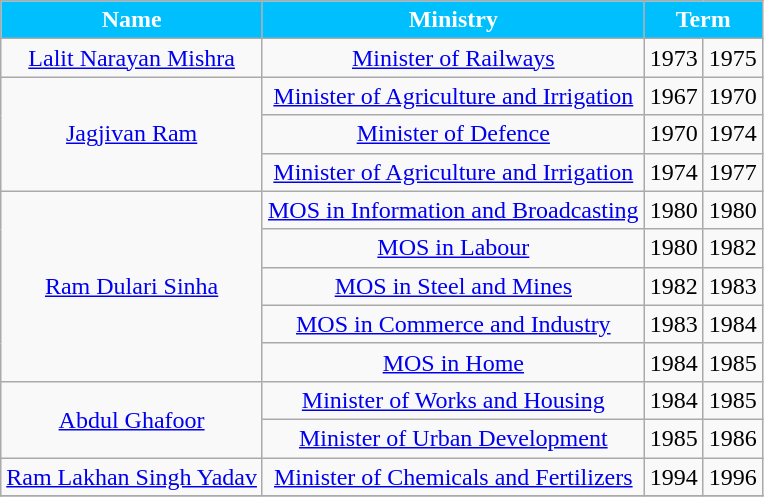<table class="wikitable sortable" style="text-align:center">
<tr>
<th style="background-color:#00BFFF; color:white">Name</th>
<th style="background-color:#00BFFF; color:white">Ministry</th>
<th colspan=2 style="background-color:#00BFFF; color:white">Term</th>
</tr>
<tr>
<td><a href='#'>Lalit Narayan Mishra</a></td>
<td><a href='#'>Minister of Railways</a></td>
<td>1973</td>
<td>1975</td>
</tr>
<tr>
<td rowspan=3><a href='#'>Jagjivan Ram</a></td>
<td><a href='#'>Minister of Agriculture and Irrigation</a></td>
<td>1967</td>
<td>1970</td>
</tr>
<tr>
<td><a href='#'>Minister of Defence</a></td>
<td>1970</td>
<td>1974</td>
</tr>
<tr>
<td><a href='#'>Minister of Agriculture and Irrigation</a></td>
<td>1974</td>
<td>1977</td>
</tr>
<tr>
<td rowspan=5><a href='#'>Ram Dulari Sinha</a></td>
<td><a href='#'>MOS in Information and Broadcasting</a></td>
<td>1980</td>
<td>1980</td>
</tr>
<tr>
<td><a href='#'>MOS in Labour</a></td>
<td>1980</td>
<td>1982</td>
</tr>
<tr>
<td><a href='#'>MOS in Steel and Mines</a></td>
<td>1982</td>
<td>1983</td>
</tr>
<tr>
<td><a href='#'>MOS in Commerce and Industry</a></td>
<td>1983</td>
<td>1984</td>
</tr>
<tr>
<td><a href='#'>MOS in Home</a></td>
<td>1984</td>
<td>1985</td>
</tr>
<tr>
<td rowspan=2><a href='#'>Abdul Ghafoor</a></td>
<td><a href='#'>Minister of Works and Housing</a></td>
<td>1984</td>
<td>1985</td>
</tr>
<tr>
<td><a href='#'>Minister of Urban Development</a></td>
<td>1985</td>
<td>1986</td>
</tr>
<tr>
<td><a href='#'>Ram Lakhan Singh Yadav</a></td>
<td><a href='#'>Minister of Chemicals and Fertilizers</a></td>
<td>1994</td>
<td>1996</td>
</tr>
<tr>
</tr>
</table>
